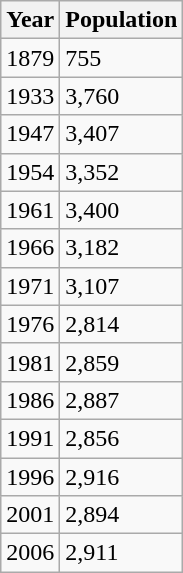<table class="wikitable">
<tr>
<th>Year</th>
<th>Population</th>
</tr>
<tr>
<td>1879</td>
<td>755</td>
</tr>
<tr>
<td>1933</td>
<td>3,760</td>
</tr>
<tr>
<td>1947</td>
<td>3,407</td>
</tr>
<tr>
<td>1954</td>
<td>3,352</td>
</tr>
<tr>
<td>1961</td>
<td>3,400</td>
</tr>
<tr>
<td>1966</td>
<td>3,182</td>
</tr>
<tr>
<td>1971</td>
<td>3,107</td>
</tr>
<tr>
<td>1976</td>
<td>2,814</td>
</tr>
<tr>
<td>1981</td>
<td>2,859</td>
</tr>
<tr>
<td>1986</td>
<td>2,887</td>
</tr>
<tr>
<td>1991</td>
<td>2,856</td>
</tr>
<tr>
<td>1996</td>
<td>2,916</td>
</tr>
<tr>
<td>2001</td>
<td>2,894</td>
</tr>
<tr>
<td>2006</td>
<td>2,911</td>
</tr>
</table>
